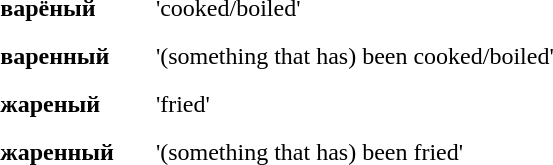<table align=center cellpadding=6>
<tr>
<td><strong>варёный</strong></td>
<td></td>
<td>'cooked/boiled'</td>
</tr>
<tr>
<td><strong>варенный</strong></td>
<td></td>
<td>'(something that has) been cooked/boiled'</td>
</tr>
<tr>
<td><strong>жареный</strong></td>
<td></td>
<td>'fried'</td>
</tr>
<tr>
<td><strong>жаренный</strong></td>
<td></td>
<td>'(something that has) been fried'</td>
</tr>
</table>
